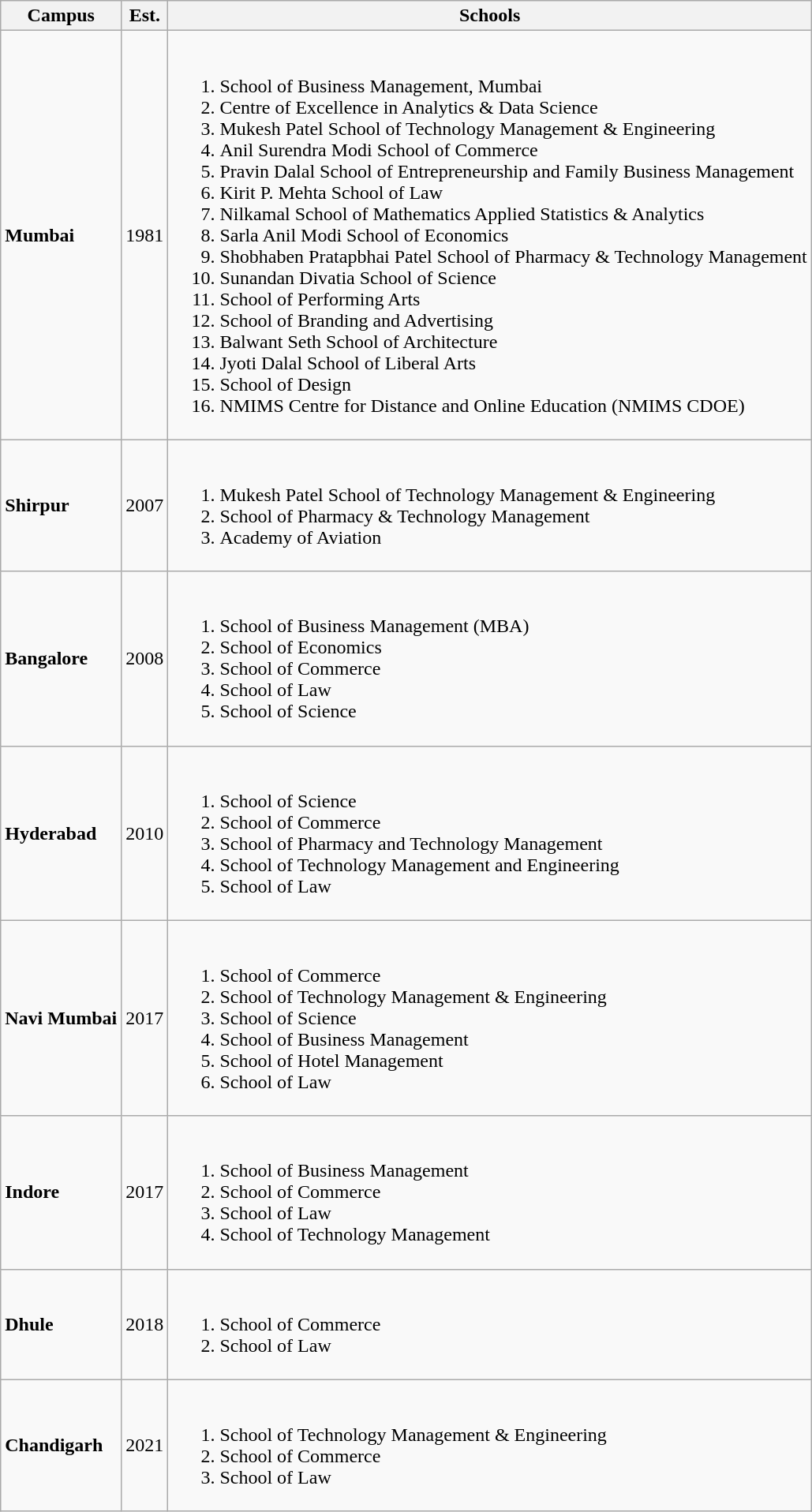<table class="wikitable">
<tr>
<th>Campus</th>
<th>Est.</th>
<th>Schools</th>
</tr>
<tr>
<td><strong>Mumbai</strong></td>
<td>1981</td>
<td><br><ol><li>School of Business Management, Mumbai </li><li>Centre of Excellence in Analytics & Data Science </li><li>Mukesh Patel School of Technology Management & Engineering</li><li>Anil Surendra Modi School of Commerce</li><li>Pravin Dalal School of Entrepreneurship and Family Business Management</li><li>Kirit P. Mehta School of Law</li><li>Nilkamal School of Mathematics Applied Statistics & Analytics</li><li>Sarla Anil Modi School of Economics</li><li>Shobhaben Pratapbhai Patel School of Pharmacy & Technology Management</li><li>Sunandan Divatia School of Science</li><li>School of Performing Arts</li><li>School of Branding and Advertising</li><li>Balwant Seth School of Architecture</li><li>Jyoti Dalal School of Liberal Arts</li><li>School of Design</li><li>NMIMS Centre for Distance and Online Education (NMIMS CDOE)</li></ol></td>
</tr>
<tr>
<td><strong>Shirpur</strong></td>
<td>2007</td>
<td><br><ol><li>Mukesh Patel School of Technology Management & Engineering</li><li>School of Pharmacy & Technology Management</li><li>Academy of Aviation</li></ol></td>
</tr>
<tr>
<td><strong>Bangalore</strong></td>
<td>2008</td>
<td><br><ol><li>School of Business Management (MBA)</li><li>School of Economics</li><li>School of Commerce</li><li>School of Law</li><li>School of Science</li></ol></td>
</tr>
<tr>
<td><strong>Hyderabad</strong></td>
<td>2010</td>
<td><br><ol><li>School of Science </li><li>School of Commerce </li><li>School of Pharmacy and Technology Management </li><li>School of Technology Management and Engineering </li><li>School of Law </li></ol></td>
</tr>
<tr>
<td><strong>Navi Mumbai</strong></td>
<td>2017</td>
<td><br><ol><li>School of Commerce</li><li>School of Technology Management & Engineering</li><li>School of Science</li><li>School of Business Management</li><li>School of Hotel Management</li><li>School of Law</li></ol></td>
</tr>
<tr>
<td><strong>Indore</strong></td>
<td>2017</td>
<td><br><ol><li>School of Business Management</li><li>School of Commerce</li><li>School of Law</li><li>School of Technology Management</li></ol></td>
</tr>
<tr>
<td><strong>Dhule</strong></td>
<td>2018</td>
<td><br><ol><li>School of Commerce</li><li>School of Law</li></ol></td>
</tr>
<tr>
<td><strong>Chandigarh</strong></td>
<td>2021</td>
<td><br><ol><li>School of Technology Management & Engineering</li><li>School of Commerce</li><li>School of Law</li></ol></td>
</tr>
</table>
